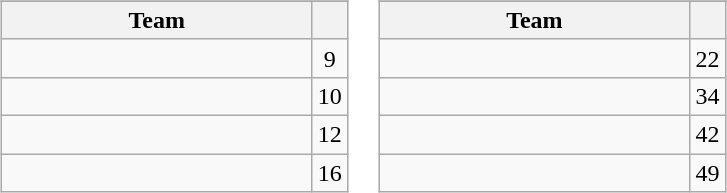<table>
<tr valign=top>
<td><br><table class="wikitable">
<tr>
</tr>
<tr>
<th width=200>Team</th>
<th></th>
</tr>
<tr>
<td></td>
<td align=center>9</td>
</tr>
<tr>
<td></td>
<td align=center>10</td>
</tr>
<tr>
<td></td>
<td align=center>12</td>
</tr>
<tr>
<td></td>
<td align=center>16</td>
</tr>
</table>
</td>
<td><br><table class="wikitable">
<tr>
</tr>
<tr>
<th width=200>Team</th>
<th></th>
</tr>
<tr>
<td></td>
<td align=center>22</td>
</tr>
<tr>
<td></td>
<td align=center>34</td>
</tr>
<tr>
<td></td>
<td align=center>42</td>
</tr>
<tr>
<td></td>
<td align=center>49</td>
</tr>
</table>
</td>
</tr>
</table>
